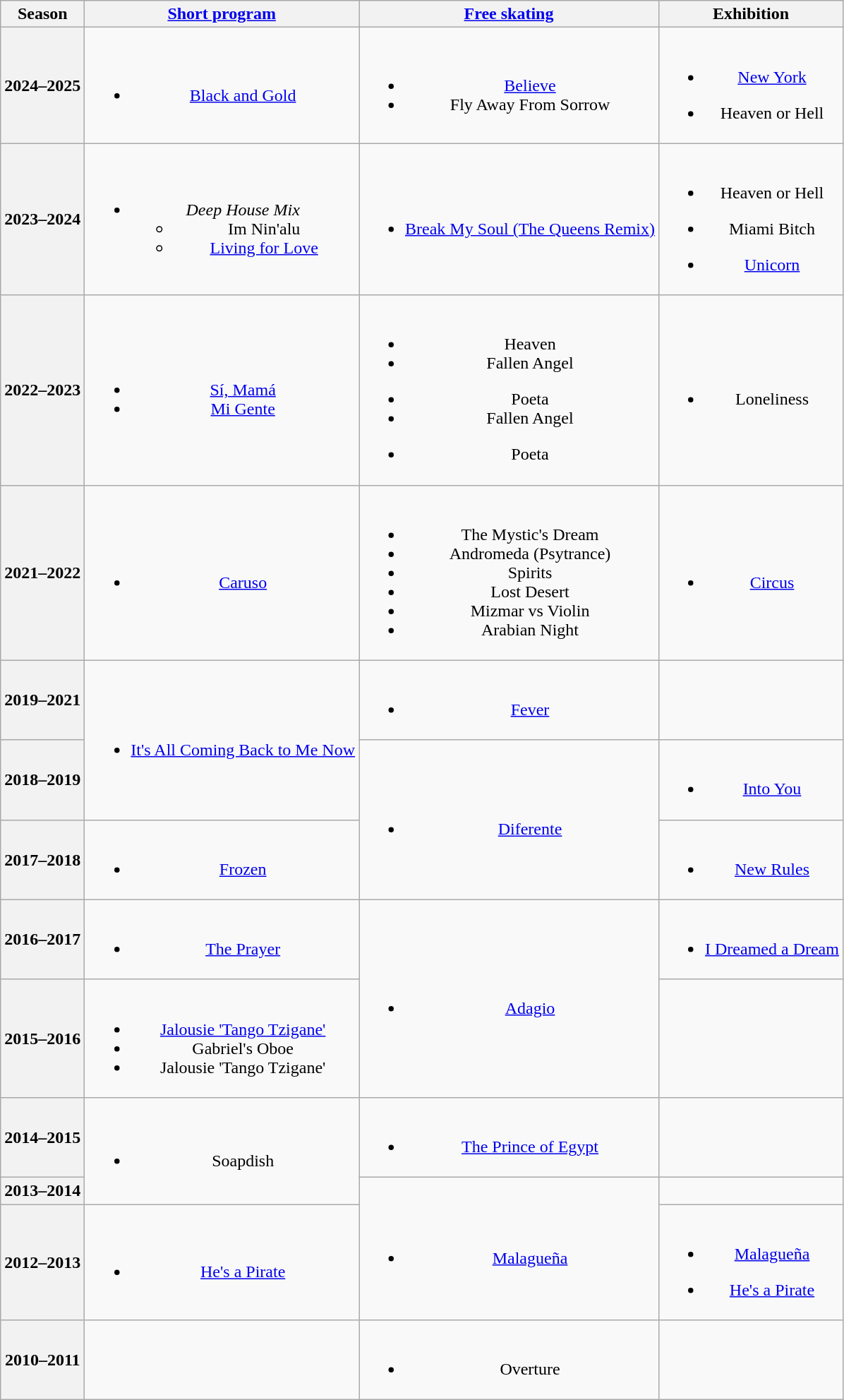<table class="wikitable" style="text-align:center">
<tr>
<th>Season</th>
<th><a href='#'>Short program</a></th>
<th><a href='#'>Free skating</a></th>
<th>Exhibition</th>
</tr>
<tr>
<th>2024–2025 <br> </th>
<td><br><ul><li><a href='#'>Black and Gold</a> <br></li></ul></td>
<td><br><ul><li><a href='#'>Believe</a> <br></li><li>Fly Away From Sorrow <br></li></ul></td>
<td><br><ul><li><a href='#'>New York</a> <br> </li></ul><ul><li>Heaven or Hell <br></li></ul></td>
</tr>
<tr>
<th>2023–2024 <br> </th>
<td><br><ul><li><em>Deep House Mix</em><ul><li>Im Nin'alu <br></li><li><a href='#'>Living for Love</a> <br></li></ul></li></ul></td>
<td><br><ul><li><a href='#'>Break My Soul (The Queens Remix)</a> <br></li></ul></td>
<td><br><ul><li>Heaven or Hell <br></li></ul><ul><li>Miami Bitch <br> </li></ul><ul><li><a href='#'>Unicorn</a> <br></li></ul></td>
</tr>
<tr>
<th>2022–2023 <br> </th>
<td><br><ul><li><a href='#'>Sí, Mamá</a> <br></li><li><a href='#'>Mi Gente</a> <br></li></ul></td>
<td><br><ul><li>Heaven</li><li>Fallen Angel <br> </li></ul><ul><li>Poeta <br></li><li>Fallen Angel <br> </li></ul><ul><li>Poeta <br></li></ul></td>
<td><br><ul><li>Loneliness <br></li></ul></td>
</tr>
<tr>
<th>2021–2022 <br> </th>
<td><br><ul><li><a href='#'>Caruso</a> <br></li></ul></td>
<td><br><ul><li>The Mystic's Dream <br> </li><li>Andromeda (Psytrance) <br> </li><li>Spirits <br> </li><li>Lost Desert <br> </li><li>Mizmar vs Violin <br></li><li>Arabian Night <br></li></ul></td>
<td><br><ul><li><a href='#'>Circus</a> <br></li></ul></td>
</tr>
<tr>
<th>2019–2021 <br> </th>
<td rowspan=2><br><ul><li><a href='#'>It's All Coming Back to Me Now</a> <br></li></ul></td>
<td><br><ul><li><a href='#'>Fever</a> <br></li></ul></td>
<td></td>
</tr>
<tr>
<th>2018–2019 <br> </th>
<td rowspan=2><br><ul><li><a href='#'>Diferente</a> <br></li></ul></td>
<td><br><ul><li><a href='#'>Into You</a> <br></li></ul></td>
</tr>
<tr>
<th>2017–2018 <br> </th>
<td><br><ul><li><a href='#'>Frozen</a> <br></li></ul></td>
<td><br><ul><li><a href='#'>New Rules</a> <br></li></ul></td>
</tr>
<tr>
<th>2016–2017 <br> </th>
<td><br><ul><li><a href='#'>The Prayer</a> <br></li></ul></td>
<td rowspan=2><br><ul><li><a href='#'>Adagio</a> <br></li></ul></td>
<td><br><ul><li><a href='#'>I Dreamed a Dream</a> <br></li></ul></td>
</tr>
<tr>
<th>2015–2016 <br> </th>
<td><br><ul><li><a href='#'>Jalousie 'Tango Tzigane'</a> <br></li><li>Gabriel's Oboe <br></li><li>Jalousie 'Tango Tzigane' <br></li></ul></td>
<td></td>
</tr>
<tr>
<th>2014–2015 <br> </th>
<td rowspan=2><br><ul><li>Soapdish <br></li></ul></td>
<td><br><ul><li><a href='#'>The Prince of Egypt</a> <br></li></ul></td>
<td></td>
</tr>
<tr>
<th>2013–2014</th>
<td rowspan=2><br><ul><li><a href='#'>Malagueña</a> <br></li></ul></td>
<td></td>
</tr>
<tr>
<th>2012–2013</th>
<td><br><ul><li><a href='#'>He's a Pirate</a> <br></li></ul></td>
<td><br><ul><li><a href='#'>Malagueña</a> <br></li></ul><ul><li><a href='#'>He's a Pirate</a> <br></li></ul></td>
</tr>
<tr>
<th>2010–2011</th>
<td></td>
<td><br><ul><li>Overture <br></li></ul></td>
<td></td>
</tr>
</table>
